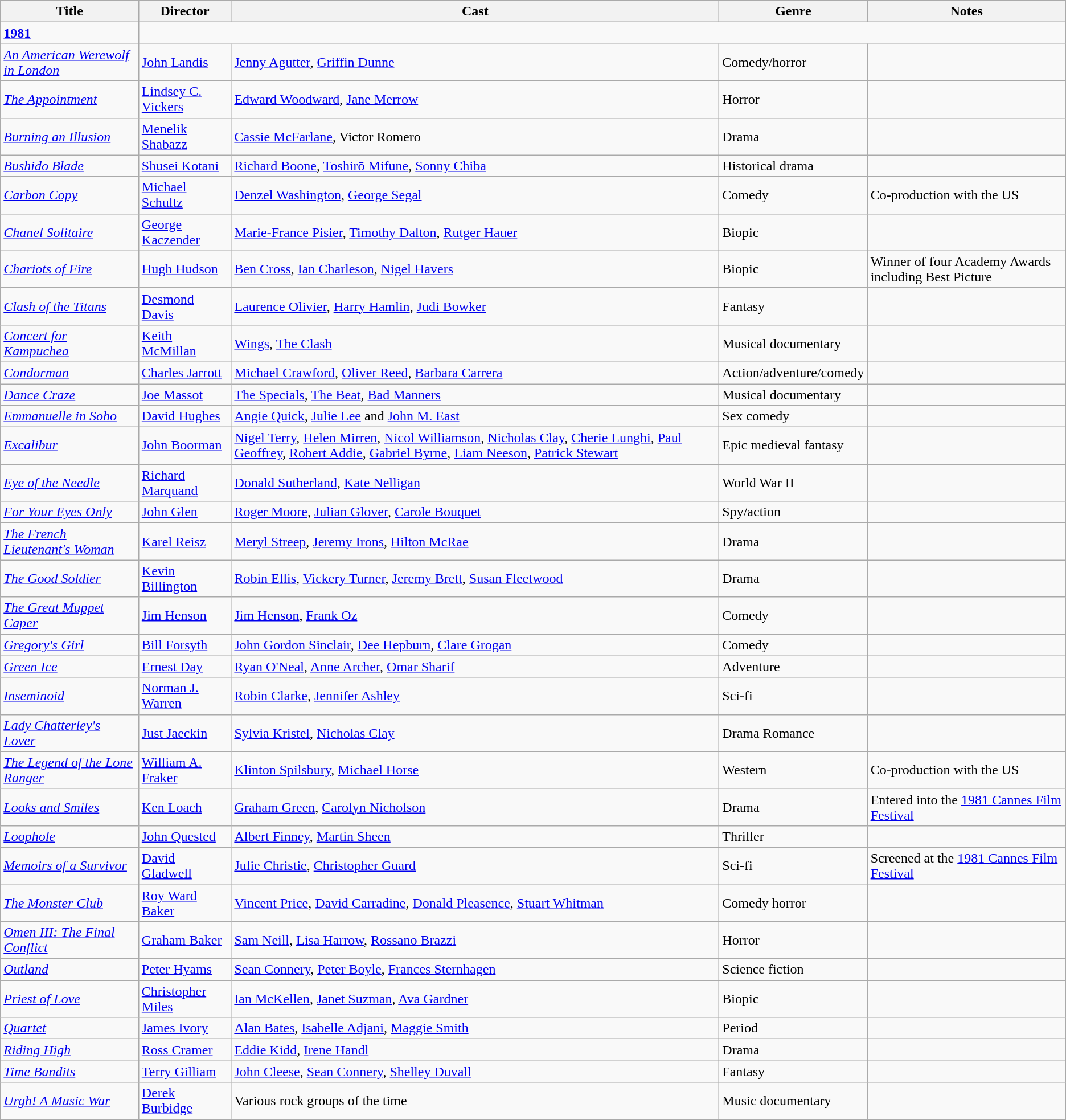<table class="wikitable">
<tr>
</tr>
<tr>
<th>Title</th>
<th>Director</th>
<th>Cast</th>
<th>Genre</th>
<th>Notes</th>
</tr>
<tr>
<td><strong><a href='#'>1981</a></strong></td>
</tr>
<tr>
<td><em><a href='#'>An American Werewolf in London</a></em></td>
<td><a href='#'>John Landis</a></td>
<td><a href='#'>Jenny Agutter</a>, <a href='#'>Griffin Dunne</a></td>
<td>Comedy/horror</td>
<td></td>
</tr>
<tr>
<td><em><a href='#'>The Appointment</a></em></td>
<td><a href='#'>Lindsey C. Vickers</a></td>
<td><a href='#'>Edward Woodward</a>, <a href='#'>Jane Merrow</a></td>
<td>Horror</td>
<td></td>
</tr>
<tr>
<td><em><a href='#'>Burning an Illusion</a></em></td>
<td><a href='#'>Menelik Shabazz</a></td>
<td><a href='#'>Cassie McFarlane</a>, Victor Romero</td>
<td>Drama</td>
<td></td>
</tr>
<tr>
<td><em><a href='#'>Bushido Blade</a></em></td>
<td><a href='#'>Shusei Kotani</a></td>
<td><a href='#'>Richard Boone</a>, <a href='#'>Toshirō Mifune</a>, <a href='#'>Sonny Chiba</a></td>
<td>Historical drama</td>
<td></td>
</tr>
<tr>
<td><em><a href='#'>Carbon Copy</a></em></td>
<td><a href='#'>Michael Schultz</a></td>
<td><a href='#'>Denzel Washington</a>, <a href='#'>George Segal</a></td>
<td>Comedy</td>
<td>Co-production with the US</td>
</tr>
<tr>
<td><em><a href='#'>Chanel Solitaire</a></em></td>
<td><a href='#'>George Kaczender</a></td>
<td><a href='#'>Marie-France Pisier</a>, <a href='#'>Timothy Dalton</a>, <a href='#'>Rutger Hauer</a></td>
<td>Biopic</td>
<td></td>
</tr>
<tr>
<td><em><a href='#'>Chariots of Fire</a></em></td>
<td><a href='#'>Hugh Hudson</a></td>
<td><a href='#'>Ben Cross</a>, <a href='#'>Ian Charleson</a>, <a href='#'>Nigel Havers</a></td>
<td>Biopic</td>
<td>Winner of four Academy Awards including Best Picture</td>
</tr>
<tr>
<td><em><a href='#'>Clash of the Titans</a></em></td>
<td><a href='#'>Desmond Davis</a></td>
<td><a href='#'>Laurence Olivier</a>, <a href='#'>Harry Hamlin</a>, <a href='#'>Judi Bowker</a></td>
<td>Fantasy</td>
<td></td>
</tr>
<tr>
<td><em><a href='#'>Concert for Kampuchea</a></em></td>
<td><a href='#'>Keith McMillan</a></td>
<td><a href='#'>Wings</a>, <a href='#'>The Clash</a></td>
<td>Musical documentary</td>
<td></td>
</tr>
<tr>
<td><em><a href='#'>Condorman</a></em></td>
<td><a href='#'>Charles Jarrott</a></td>
<td><a href='#'>Michael Crawford</a>, <a href='#'>Oliver Reed</a>, <a href='#'>Barbara Carrera</a></td>
<td>Action/adventure/comedy</td>
<td></td>
</tr>
<tr>
<td><em><a href='#'>Dance Craze</a></em></td>
<td><a href='#'>Joe Massot</a></td>
<td><a href='#'>The Specials</a>, <a href='#'>The Beat</a>, <a href='#'>Bad Manners</a></td>
<td>Musical documentary</td>
<td></td>
</tr>
<tr>
<td><em><a href='#'>Emmanuelle in Soho</a></em></td>
<td><a href='#'>David Hughes</a></td>
<td><a href='#'>Angie Quick</a>, <a href='#'>Julie Lee</a> and <a href='#'>John M. East</a></td>
<td>Sex comedy</td>
<td></td>
</tr>
<tr>
<td><em><a href='#'>Excalibur</a></em></td>
<td><a href='#'>John Boorman</a></td>
<td><a href='#'>Nigel Terry</a>, <a href='#'>Helen Mirren</a>, <a href='#'>Nicol Williamson</a>, <a href='#'>Nicholas Clay</a>, <a href='#'>Cherie Lunghi</a>, <a href='#'>Paul Geoffrey</a>, <a href='#'>Robert Addie</a>, <a href='#'>Gabriel Byrne</a>, <a href='#'>Liam Neeson</a>, <a href='#'>Patrick Stewart</a></td>
<td>Epic medieval fantasy</td>
<td></td>
</tr>
<tr>
<td><em><a href='#'>Eye of the Needle</a></em></td>
<td><a href='#'>Richard Marquand</a></td>
<td><a href='#'>Donald Sutherland</a>, <a href='#'>Kate Nelligan</a></td>
<td>World War II</td>
<td></td>
</tr>
<tr>
<td><em><a href='#'>For Your Eyes Only</a></em></td>
<td><a href='#'>John Glen</a></td>
<td><a href='#'>Roger Moore</a>, <a href='#'>Julian Glover</a>, <a href='#'>Carole Bouquet</a></td>
<td>Spy/action</td>
<td></td>
</tr>
<tr>
<td><em><a href='#'>The French Lieutenant's Woman</a></em></td>
<td><a href='#'>Karel Reisz</a></td>
<td><a href='#'>Meryl Streep</a>, <a href='#'>Jeremy Irons</a>, <a href='#'>Hilton McRae</a></td>
<td>Drama</td>
<td></td>
</tr>
<tr>
<td><em><a href='#'>The Good Soldier</a></em></td>
<td><a href='#'>Kevin Billington</a></td>
<td><a href='#'>Robin Ellis</a>, <a href='#'>Vickery Turner</a>, <a href='#'>Jeremy Brett</a>, <a href='#'>Susan Fleetwood</a></td>
<td>Drama</td>
<td></td>
</tr>
<tr>
<td><em><a href='#'>The Great Muppet Caper</a></em></td>
<td><a href='#'>Jim Henson</a></td>
<td><a href='#'>Jim Henson</a>, <a href='#'>Frank Oz</a></td>
<td>Comedy</td>
<td></td>
</tr>
<tr>
<td><em><a href='#'>Gregory's Girl</a></em></td>
<td><a href='#'>Bill Forsyth</a></td>
<td><a href='#'>John Gordon Sinclair</a>, <a href='#'>Dee Hepburn</a>, <a href='#'>Clare Grogan</a></td>
<td>Comedy</td>
<td></td>
</tr>
<tr>
<td><em><a href='#'>Green Ice</a></em></td>
<td><a href='#'>Ernest Day</a></td>
<td><a href='#'>Ryan O'Neal</a>, <a href='#'>Anne Archer</a>, <a href='#'>Omar Sharif</a></td>
<td>Adventure</td>
<td></td>
</tr>
<tr>
<td><em><a href='#'>Inseminoid</a></em></td>
<td><a href='#'>Norman J. Warren</a></td>
<td><a href='#'>Robin Clarke</a>, <a href='#'>Jennifer Ashley</a></td>
<td>Sci-fi</td>
<td></td>
</tr>
<tr>
<td><em><a href='#'>Lady Chatterley's Lover</a></em></td>
<td><a href='#'>Just Jaeckin</a></td>
<td><a href='#'>Sylvia Kristel</a>, <a href='#'>Nicholas Clay</a></td>
<td>Drama Romance</td>
</tr>
<tr>
<td><em><a href='#'>The Legend of the Lone Ranger</a></em></td>
<td><a href='#'>William A. Fraker</a></td>
<td><a href='#'>Klinton Spilsbury</a>, <a href='#'>Michael Horse</a></td>
<td>Western</td>
<td>Co-production with the US</td>
</tr>
<tr>
<td><em><a href='#'>Looks and Smiles</a></em></td>
<td><a href='#'>Ken Loach</a></td>
<td><a href='#'>Graham Green</a>, <a href='#'>Carolyn Nicholson</a></td>
<td>Drama</td>
<td>Entered into the <a href='#'>1981 Cannes Film Festival</a></td>
</tr>
<tr>
<td><em><a href='#'>Loophole</a></em></td>
<td><a href='#'>John Quested</a></td>
<td><a href='#'>Albert Finney</a>, <a href='#'>Martin Sheen</a></td>
<td>Thriller</td>
<td></td>
</tr>
<tr>
<td><em><a href='#'>Memoirs of a Survivor</a></em></td>
<td><a href='#'>David Gladwell</a></td>
<td><a href='#'>Julie Christie</a>, <a href='#'>Christopher Guard</a></td>
<td>Sci-fi</td>
<td>Screened at the <a href='#'>1981 Cannes Film Festival</a></td>
</tr>
<tr>
<td><em><a href='#'>The Monster Club</a></em></td>
<td><a href='#'>Roy Ward Baker</a></td>
<td><a href='#'>Vincent Price</a>, <a href='#'>David Carradine</a>, <a href='#'>Donald Pleasence</a>, <a href='#'>Stuart Whitman</a></td>
<td>Comedy horror</td>
<td></td>
</tr>
<tr>
<td><em><a href='#'>Omen III: The Final Conflict</a></em></td>
<td><a href='#'>Graham Baker</a></td>
<td><a href='#'>Sam Neill</a>, <a href='#'>Lisa Harrow</a>, <a href='#'>Rossano Brazzi</a></td>
<td>Horror</td>
<td></td>
</tr>
<tr>
<td><em><a href='#'>Outland</a></em></td>
<td><a href='#'>Peter Hyams</a></td>
<td><a href='#'>Sean Connery</a>, <a href='#'>Peter Boyle</a>, <a href='#'>Frances Sternhagen</a></td>
<td>Science fiction</td>
<td></td>
</tr>
<tr>
<td><em><a href='#'>Priest of Love</a></em></td>
<td><a href='#'>Christopher Miles</a></td>
<td><a href='#'>Ian McKellen</a>, <a href='#'>Janet Suzman</a>, <a href='#'>Ava Gardner</a></td>
<td>Biopic</td>
<td></td>
</tr>
<tr>
<td><em><a href='#'>Quartet</a></em></td>
<td><a href='#'>James Ivory</a></td>
<td><a href='#'>Alan Bates</a>, <a href='#'>Isabelle Adjani</a>, <a href='#'>Maggie Smith</a></td>
<td>Period</td>
<td></td>
</tr>
<tr>
<td><em><a href='#'>Riding High</a></em></td>
<td><a href='#'>Ross Cramer</a></td>
<td><a href='#'>Eddie Kidd</a>, <a href='#'>Irene Handl</a></td>
<td>Drama</td>
<td></td>
</tr>
<tr>
<td><em><a href='#'>Time Bandits</a></em></td>
<td><a href='#'>Terry Gilliam</a></td>
<td><a href='#'>John Cleese</a>, <a href='#'>Sean Connery</a>, <a href='#'>Shelley Duvall</a></td>
<td>Fantasy</td>
<td></td>
</tr>
<tr>
<td><em><a href='#'>Urgh! A Music War</a></em></td>
<td><a href='#'>Derek Burbidge</a></td>
<td>Various rock groups of the time</td>
<td>Music documentary</td>
<td></td>
</tr>
<tr>
</tr>
</table>
